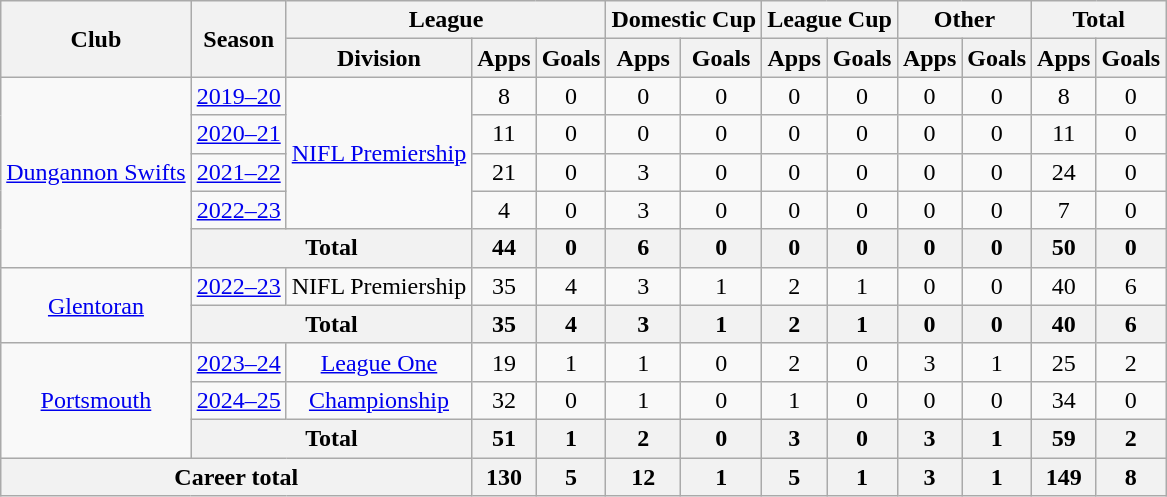<table class="wikitable" style="text-align:center">
<tr>
<th rowspan="2">Club</th>
<th rowspan="2">Season</th>
<th colspan="3">League</th>
<th colspan="2">Domestic Cup</th>
<th colspan="2">League Cup</th>
<th colspan="2">Other</th>
<th colspan="2">Total</th>
</tr>
<tr>
<th>Division</th>
<th>Apps</th>
<th>Goals</th>
<th>Apps</th>
<th>Goals</th>
<th>Apps</th>
<th>Goals</th>
<th>Apps</th>
<th>Goals</th>
<th>Apps</th>
<th>Goals</th>
</tr>
<tr>
<td rowspan="5"><a href='#'>Dungannon Swifts</a></td>
<td><a href='#'>2019–20</a></td>
<td rowspan="4"><a href='#'>NIFL Premiership</a></td>
<td>8</td>
<td>0</td>
<td>0</td>
<td>0</td>
<td>0</td>
<td>0</td>
<td>0</td>
<td>0</td>
<td>8</td>
<td>0</td>
</tr>
<tr>
<td><a href='#'>2020–21</a></td>
<td>11</td>
<td>0</td>
<td>0</td>
<td>0</td>
<td>0</td>
<td>0</td>
<td>0</td>
<td>0</td>
<td>11</td>
<td>0</td>
</tr>
<tr>
<td><a href='#'>2021–22</a></td>
<td>21</td>
<td>0</td>
<td>3</td>
<td>0</td>
<td>0</td>
<td>0</td>
<td>0</td>
<td>0</td>
<td>24</td>
<td>0</td>
</tr>
<tr>
<td><a href='#'>2022–23</a></td>
<td>4</td>
<td>0</td>
<td>3</td>
<td>0</td>
<td>0</td>
<td>0</td>
<td>0</td>
<td>0</td>
<td>7</td>
<td>0</td>
</tr>
<tr>
<th colspan="2">Total</th>
<th>44</th>
<th>0</th>
<th>6</th>
<th>0</th>
<th>0</th>
<th>0</th>
<th>0</th>
<th>0</th>
<th>50</th>
<th>0</th>
</tr>
<tr>
<td rowspan="2"><a href='#'>Glentoran</a></td>
<td><a href='#'>2022–23</a></td>
<td>NIFL Premiership</td>
<td>35</td>
<td>4</td>
<td>3</td>
<td>1</td>
<td>2</td>
<td>1</td>
<td>0</td>
<td>0</td>
<td>40</td>
<td>6</td>
</tr>
<tr>
<th colspan="2">Total</th>
<th>35</th>
<th>4</th>
<th>3</th>
<th>1</th>
<th>2</th>
<th>1</th>
<th>0</th>
<th>0</th>
<th>40</th>
<th>6</th>
</tr>
<tr>
<td rowspan="3"><a href='#'>Portsmouth</a></td>
<td><a href='#'>2023–24</a></td>
<td><a href='#'>League One</a></td>
<td>19</td>
<td>1</td>
<td>1</td>
<td>0</td>
<td>2</td>
<td>0</td>
<td>3</td>
<td>1</td>
<td>25</td>
<td>2</td>
</tr>
<tr>
<td><a href='#'>2024–25</a></td>
<td><a href='#'>Championship</a></td>
<td>32</td>
<td>0</td>
<td>1</td>
<td>0</td>
<td>1</td>
<td>0</td>
<td>0</td>
<td>0</td>
<td>34</td>
<td>0</td>
</tr>
<tr>
<th colspan="2">Total</th>
<th>51</th>
<th>1</th>
<th>2</th>
<th>0</th>
<th>3</th>
<th>0</th>
<th>3</th>
<th>1</th>
<th>59</th>
<th>2</th>
</tr>
<tr>
<th colspan="3">Career total</th>
<th>130</th>
<th>5</th>
<th>12</th>
<th>1</th>
<th>5</th>
<th>1</th>
<th>3</th>
<th>1</th>
<th>149</th>
<th>8</th>
</tr>
</table>
